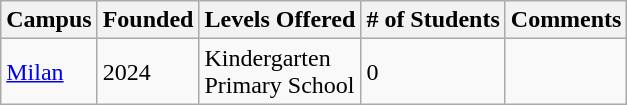<table class="wikitable">
<tr>
<th>Campus</th>
<th>Founded</th>
<th>Levels Offered</th>
<th># of Students</th>
<th>Comments</th>
</tr>
<tr>
<td><a href='#'>Milan</a></td>
<td>2024</td>
<td>Kindergarten<br>Primary School</td>
<td>0</td>
<td></td>
</tr>
</table>
